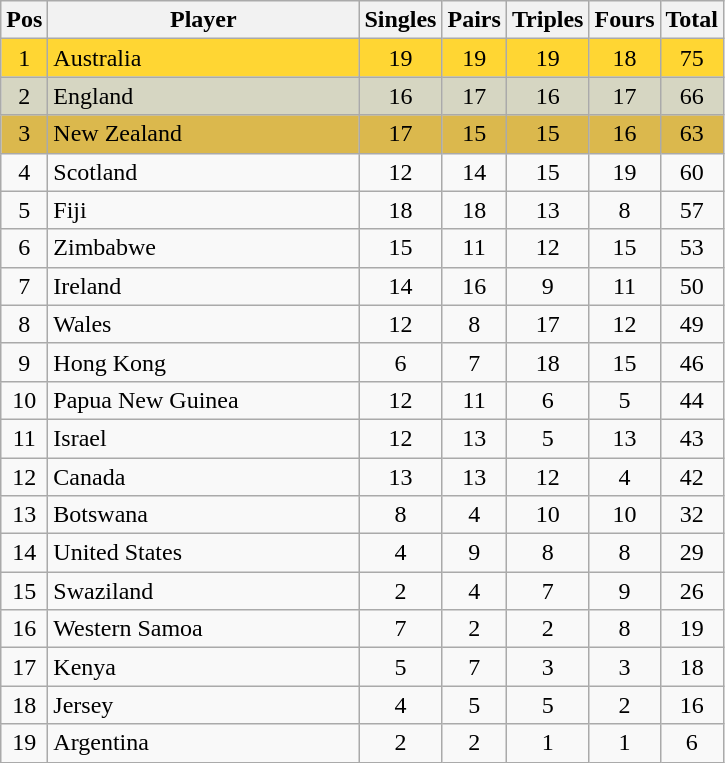<table class="wikitable" style="font-size: 100%">
<tr>
<th width=20>Pos</th>
<th width=200>Player</th>
<th width=20>Singles</th>
<th width=20>Pairs</th>
<th width=20>Triples</th>
<th width=20>Fours</th>
<th width=20>Total</th>
</tr>
<tr align=center style="background: #FFD633;">
<td>1</td>
<td align="left"> Australia</td>
<td>19</td>
<td>19</td>
<td>19</td>
<td>18</td>
<td>75</td>
</tr>
<tr align=center style="background: #D6D6C2;">
<td>2</td>
<td align="left"> England</td>
<td>16</td>
<td>17</td>
<td>16</td>
<td>17</td>
<td>66</td>
</tr>
<tr align=center style="background: #DBB84D;">
<td>3</td>
<td align="left"> New Zealand</td>
<td>17</td>
<td>15</td>
<td>15</td>
<td>16</td>
<td>63</td>
</tr>
<tr align=center>
<td>4</td>
<td align="left"> Scotland</td>
<td>12</td>
<td>14</td>
<td>15</td>
<td>19</td>
<td>60</td>
</tr>
<tr align=center>
<td>5</td>
<td align="left"> Fiji</td>
<td>18</td>
<td>18</td>
<td>13</td>
<td>8</td>
<td>57</td>
</tr>
<tr align=center>
<td>6</td>
<td align="left"> Zimbabwe</td>
<td>15</td>
<td>11</td>
<td>12</td>
<td>15</td>
<td>53</td>
</tr>
<tr align=center>
<td>7</td>
<td align="left"> Ireland</td>
<td>14</td>
<td>16</td>
<td>9</td>
<td>11</td>
<td>50</td>
</tr>
<tr align=center>
<td>8</td>
<td align="left"> Wales</td>
<td>12</td>
<td>8</td>
<td>17</td>
<td>12</td>
<td>49</td>
</tr>
<tr align=center>
<td>9</td>
<td align="left"> Hong Kong</td>
<td>6</td>
<td>7</td>
<td>18</td>
<td>15</td>
<td>46</td>
</tr>
<tr align=center>
<td>10</td>
<td align="left"> Papua New Guinea</td>
<td>12</td>
<td>11</td>
<td>6</td>
<td>5</td>
<td>44</td>
</tr>
<tr align=center>
<td>11</td>
<td align="left"> Israel</td>
<td>12</td>
<td>13</td>
<td>5</td>
<td>13</td>
<td>43</td>
</tr>
<tr align=center>
<td>12</td>
<td align="left"> Canada</td>
<td>13</td>
<td>13</td>
<td>12</td>
<td>4</td>
<td>42</td>
</tr>
<tr align=center>
<td>13</td>
<td align="left"> Botswana</td>
<td>8</td>
<td>4</td>
<td>10</td>
<td>10</td>
<td>32</td>
</tr>
<tr align=center>
<td>14</td>
<td align="left"> United States</td>
<td>4</td>
<td>9</td>
<td>8</td>
<td>8</td>
<td>29</td>
</tr>
<tr align=center>
<td>15</td>
<td align="left"> Swaziland</td>
<td>2</td>
<td>4</td>
<td>7</td>
<td>9</td>
<td>26</td>
</tr>
<tr align=center>
<td>16</td>
<td align="left"> Western Samoa</td>
<td>7</td>
<td>2</td>
<td>2</td>
<td>8</td>
<td>19</td>
</tr>
<tr align=center>
<td>17</td>
<td align="left"> Kenya</td>
<td>5</td>
<td>7</td>
<td>3</td>
<td>3</td>
<td>18</td>
</tr>
<tr align=center>
<td>18</td>
<td align="left"> Jersey</td>
<td>4</td>
<td>5</td>
<td>5</td>
<td>2</td>
<td>16</td>
</tr>
<tr align=center>
<td>19</td>
<td align="left"> Argentina</td>
<td>2</td>
<td>2</td>
<td>1</td>
<td>1</td>
<td>6</td>
</tr>
</table>
